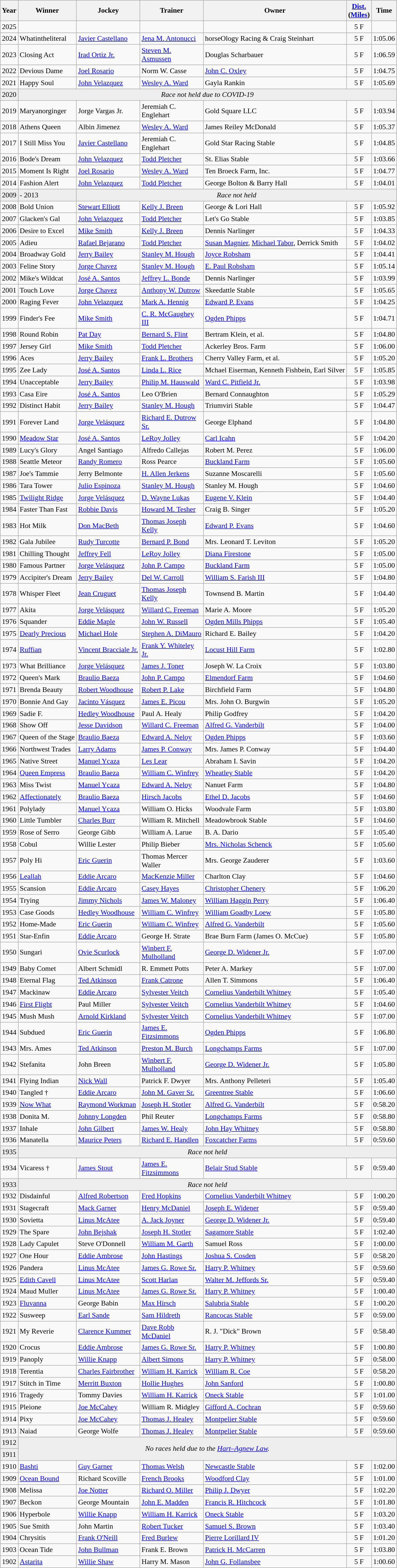<table class="wikitable sortable" style="font-size:90%">
<tr>
<th style="width:25px">Year<br></th>
<th style="width:110px">Winner<br></th>
<th style="width:120px">Jockey<br></th>
<th style="width:120px">Trainer<br></th>
<th>Owner<br></th>
<th style="width:25px"><a href='#'>Dist.</a><br> <span>(<a href='#'>Miles</a>)</span></th>
<th style="width:25px">Time<br></th>
</tr>
<tr>
<td align="center">2025</td>
<td></td>
<td></td>
<td></td>
<td></td>
<td align="center">5<span> F</span></td>
<td align="center"></td>
</tr>
<tr>
<td align="center">2024</td>
<td>Whatintheliteral</td>
<td><a href='#'>Javier Castellano</a></td>
<td><a href='#'>Jena M. Antonucci</a></td>
<td>horseOlogy Racing & Craig Steinhart</td>
<td align="center">5<span> F</span></td>
<td align="center">1:05.06</td>
</tr>
<tr>
<td align="center">2023</td>
<td>Closing Act</td>
<td><a href='#'>Irad Ortiz Jr.</a></td>
<td><a href='#'>Steven M. Asmussen</a></td>
<td>Douglas Scharbauer</td>
<td align="center">5<span> F</span></td>
<td align="center">1:06.59</td>
</tr>
<tr>
<td align=center>2022</td>
<td>Devious Dame</td>
<td><a href='#'>Joel Rosario</a></td>
<td>Norm W. Casse</td>
<td><a href='#'>John C. Oxley</a></td>
<td align=center>5<span> F</span></td>
<td align=center>1:04.75</td>
</tr>
<tr>
<td align=center>2021</td>
<td>Happy Soul</td>
<td><a href='#'>John Velazquez</a></td>
<td><a href='#'>Wesley A. Ward</a></td>
<td>Gayla Rankin</td>
<td align=center>5<span> F</span></td>
<td align=center>1:05.69</td>
</tr>
<tr bgcolor="#eeeeee">
<td align=center>2020</td>
<td colspan="6" align="center"><em>Race not held due to COVID-19</em></td>
</tr>
<tr>
<td align=center>2019</td>
<td>Maryanorginger</td>
<td>Jorge Vargas Jr.</td>
<td>Jeremiah C. Englehart</td>
<td>Gold Square LLC</td>
<td align=center>5<span> F</span></td>
<td align=center>1:03.94</td>
</tr>
<tr>
<td align=center>2018</td>
<td>Athens Queen</td>
<td>Albin Jimenez</td>
<td><a href='#'>Wesley A. Ward</a></td>
<td>James Reiley McDonald</td>
<td align=center>5<span> F</span></td>
<td align=center>1:05.37</td>
</tr>
<tr>
<td align=center>2017</td>
<td>I Still Miss You</td>
<td><a href='#'>Javier Castellano</a></td>
<td>Jeremiah C. Englehart</td>
<td>Gold Star Racing Stable</td>
<td align=center>5<span> F</span></td>
<td align=center>1:04.85</td>
</tr>
<tr>
<td align=center>2016</td>
<td>Bode's Dream</td>
<td><a href='#'>John Velazquez</a></td>
<td><a href='#'>Todd Pletcher</a></td>
<td>St. Elias Stable</td>
<td align=center>5<span> F</span></td>
<td align=center>1:03.66</td>
</tr>
<tr>
<td align=center>2015</td>
<td>Moment Is Right</td>
<td><a href='#'>Joel Rosario</a></td>
<td><a href='#'>Wesley A. Ward</a></td>
<td>Ten Broeck Farm, Inc.</td>
<td align=center>5<span> F</span></td>
<td align=center>1:04.77</td>
</tr>
<tr>
<td align=center>2014</td>
<td>Fashion Alert</td>
<td><a href='#'>John Velazquez</a></td>
<td><a href='#'>Todd Pletcher</a></td>
<td>George Bolton & Barry Hall</td>
<td align=center>5<span> F</span></td>
<td align=center>1:04.01</td>
</tr>
<tr bgcolor="#eeeeee">
<td align=center>2009</td>
<td>- 2013</td>
<td colspan="8" align="center"><em>Race not held</em></td>
</tr>
<tr>
<td align=center>2008</td>
<td>Bold Union</td>
<td><a href='#'>Stewart Elliott</a></td>
<td><a href='#'>Kelly J. Breen</a></td>
<td>George & Lori Hall</td>
<td align=center>5<span> F</span></td>
<td align=center>1:05.92</td>
</tr>
<tr>
<td align=center>2007</td>
<td>Glacken's Gal</td>
<td><a href='#'>John Velazquez</a></td>
<td><a href='#'>Todd Pletcher</a></td>
<td>Let's Go Stable</td>
<td align=center>5<span> F</span></td>
<td align=center>1:03.85</td>
</tr>
<tr>
<td align=center>2006</td>
<td>Desire to Excel</td>
<td><a href='#'>Mike Smith</a></td>
<td><a href='#'>Kelly J. Breen</a></td>
<td>Dennis Narlinger</td>
<td align=center>5<span> F</span></td>
<td align=center>1:04.33</td>
</tr>
<tr>
<td align=center>2005</td>
<td>Adieu</td>
<td><a href='#'>Rafael Bejarano</a></td>
<td><a href='#'>Todd Pletcher</a></td>
<td><a href='#'>Susan Magnier</a>, <a href='#'>Michael Tabor</a>, Derrick Smith</td>
<td align=center>5<span> F</span></td>
<td align=center>1:04.02</td>
</tr>
<tr>
<td align=center>2004</td>
<td>Broadway Gold</td>
<td><a href='#'>Jerry Bailey</a></td>
<td><a href='#'>Stanley M. Hough</a></td>
<td><a href='#'>Joyce Robsham</a></td>
<td align=center>5<span> F</span></td>
<td align=center>1:04.41</td>
</tr>
<tr>
<td align=center>2003</td>
<td>Feline Story</td>
<td><a href='#'>Jorge Chavez</a></td>
<td><a href='#'>Stanley M. Hough</a></td>
<td><a href='#'>E. Paul Robsham</a></td>
<td align=center>5<span> F</span></td>
<td align=center>1:05.14</td>
</tr>
<tr>
<td align=center>2002</td>
<td>Mike's Wildcat</td>
<td><a href='#'>José A. Santos</a></td>
<td><a href='#'>Jeffrey L. Bonde</a></td>
<td>Dennis Narlinger</td>
<td align=center>5<span> F</span></td>
<td align=center>1:03.99</td>
</tr>
<tr>
<td align=center>2001</td>
<td>Touch Love</td>
<td><a href='#'>Jorge Chavez</a></td>
<td><a href='#'>Anthony W. Dutrow</a></td>
<td>Skeedattle Stable</td>
<td align=center>5<span> F</span></td>
<td align=center>1:05.65</td>
</tr>
<tr>
<td align=center>2000</td>
<td>Raging Fever</td>
<td><a href='#'>John Velazquez</a></td>
<td><a href='#'>Mark A. Hennig</a></td>
<td><a href='#'>Edward P. Evans</a></td>
<td align=center>5<span> F</span></td>
<td align=center>1:04.25</td>
</tr>
<tr>
<td align=center>1999</td>
<td>Finder's Fee</td>
<td><a href='#'>Mike Smith</a></td>
<td><a href='#'>C. R. McGaughey III</a></td>
<td><a href='#'>Ogden Phipps</a></td>
<td align=center>5<span> F</span></td>
<td align=center>1:04.71</td>
</tr>
<tr>
<td align=center>1998</td>
<td>Round Robin</td>
<td><a href='#'>Pat Day</a></td>
<td><a href='#'>Bernard S. Flint</a></td>
<td>Bertram Klein, et al.</td>
<td align=center>5<span> F</span></td>
<td align=center>1:04.80</td>
</tr>
<tr>
<td align=center>1997</td>
<td>Jersey Girl</td>
<td><a href='#'>Mike Smith</a></td>
<td><a href='#'>Todd Pletcher</a></td>
<td>Ackerley Bros. Farm</td>
<td align=center>5<span> F</span></td>
<td align=center>1:06.00</td>
</tr>
<tr>
<td align=center>1996</td>
<td>Aces</td>
<td><a href='#'>Jerry Bailey</a></td>
<td><a href='#'>Frank L. Brothers</a></td>
<td>Cherry Valley Farm, et al.</td>
<td align=center>5<span> F</span></td>
<td align=center>1:05.20</td>
</tr>
<tr>
<td align=center>1995</td>
<td>Zee Lady</td>
<td><a href='#'>José A. Santos</a></td>
<td><a href='#'>Linda L. Rice</a></td>
<td>Mchael Eiserman, Kenneth Fishbein, Earl Silver</td>
<td align=center>5<span> F</span></td>
<td align=center>1:05.85</td>
</tr>
<tr>
<td align=center>1994</td>
<td>Unacceptable</td>
<td><a href='#'>Jerry Bailey</a></td>
<td><a href='#'>Philip M. Hauswald</a></td>
<td><a href='#'>Ward C. Pitfield Jr.</a></td>
<td align=center>5<span> F</span></td>
<td align=center>1:03.98</td>
</tr>
<tr>
<td align=center>1993</td>
<td>Casa Eire</td>
<td><a href='#'>José A. Santos</a></td>
<td>Leo O'Brien</td>
<td>Bernard Connaughton</td>
<td align=center>5<span> F</span></td>
<td align=center>1:05.29</td>
</tr>
<tr>
<td align=center>1992</td>
<td>Distinct Habit</td>
<td><a href='#'>Jerry Bailey</a></td>
<td><a href='#'>Stanley M. Hough</a></td>
<td>Triumviri Stable</td>
<td align=center>5<span> F</span></td>
<td align=center>1:04.47</td>
</tr>
<tr>
<td align=center>1991</td>
<td>Forever Land</td>
<td><a href='#'>Jorge Velásquez</a></td>
<td><a href='#'>Richard E. Dutrow Sr.</a></td>
<td>George Elphand</td>
<td align=center>5<span> F</span></td>
<td align=center>1:04.80</td>
</tr>
<tr>
<td align=center>1990</td>
<td><a href='#'>Meadow Star</a></td>
<td><a href='#'>José A. Santos</a></td>
<td><a href='#'>LeRoy Jolley</a></td>
<td><a href='#'>Carl Icahn</a></td>
<td align=center>5<span> F</span></td>
<td align=center>1:04.20</td>
</tr>
<tr>
<td align=center>1989</td>
<td>Lucy's Glory</td>
<td>Angel Santiago</td>
<td>Alfredo Callejas</td>
<td>Robert M. Perez</td>
<td align=center>5<span> F</span></td>
<td align=center>1:06.00</td>
</tr>
<tr>
<td align=center>1988</td>
<td>Seattle Meteor</td>
<td><a href='#'>Randy Romero</a></td>
<td>Ross Pearce</td>
<td><a href='#'>Buckland Farm</a></td>
<td align=center>5<span> F</span></td>
<td align=center>1:05.60</td>
</tr>
<tr>
<td align=center>1987</td>
<td>Joe's Tammie</td>
<td>Jerry Belmonte</td>
<td><a href='#'>H. Allen Jerkens</a></td>
<td>Suzanne Moscarelli</td>
<td align=center>5<span> F</span></td>
<td align=center>1:05.60</td>
</tr>
<tr>
<td align=center>1986</td>
<td>Tara Tower</td>
<td><a href='#'>Julio Espinoza</a></td>
<td><a href='#'>Stanley M. Hough</a></td>
<td>Stanley M. Hough</td>
<td align=center>5<span> F</span></td>
<td align=center>1:04.60</td>
</tr>
<tr>
<td align=center>1985</td>
<td><a href='#'>Twilight Ridge</a></td>
<td><a href='#'>Jorge Velásquez</a></td>
<td><a href='#'>D. Wayne Lukas</a></td>
<td><a href='#'>Eugene V. Klein</a></td>
<td align=center>5<span> F</span></td>
<td align=center>1:04.40</td>
</tr>
<tr>
<td align=center>1984</td>
<td>Faster Than Fast</td>
<td><a href='#'>Robbie Davis</a></td>
<td><a href='#'>Howard M. Tesher</a></td>
<td>Craig B. Singer</td>
<td align=center>5<span> F</span></td>
<td align=center>1:05.20</td>
</tr>
<tr>
<td align=center>1983</td>
<td>Hot Milk</td>
<td><a href='#'>Don MacBeth</a></td>
<td><a href='#'>Thomas Joseph Kelly</a></td>
<td><a href='#'>Edward P. Evans</a></td>
<td align=center>5<span> F</span></td>
<td align=center>1:04.60</td>
</tr>
<tr>
<td align=center>1982</td>
<td>Gala Jubilee</td>
<td><a href='#'>Rudy Turcotte</a></td>
<td><a href='#'>Bernard P. Bond</a></td>
<td>Mrs. Leonard T. Leviton</td>
<td align=center>5<span> F</span></td>
<td align=center>1:05.20</td>
</tr>
<tr>
<td align=center>1981</td>
<td>Chilling Thought</td>
<td><a href='#'>Jeffrey Fell</a></td>
<td><a href='#'>LeRoy Jolley</a></td>
<td><a href='#'>Diana Firestone</a></td>
<td align=center>5<span> F</span></td>
<td align=center>1:05.00</td>
</tr>
<tr>
<td align=center>1980</td>
<td>Famous Partner</td>
<td><a href='#'>Jorge Velásquez</a></td>
<td><a href='#'>John P. Campo</a></td>
<td><a href='#'>Buckland Farm</a></td>
<td align=center>5<span> F</span></td>
<td align=center>1:05.00</td>
</tr>
<tr>
<td align=center>1979</td>
<td>Accipiter's Dream</td>
<td><a href='#'>Jerry Bailey</a></td>
<td><a href='#'>Del W. Carroll</a></td>
<td><a href='#'>William S. Farish III</a></td>
<td align=center>5<span> F</span></td>
<td align=center>1:04.80</td>
</tr>
<tr>
<td align=center>1978</td>
<td>Whisper Fleet</td>
<td><a href='#'>Jean Cruguet</a></td>
<td><a href='#'>Thomas Joseph Kelly</a></td>
<td>Townsend B. Martin</td>
<td align=center>5<span> F</span></td>
<td align=center>1:04.40</td>
</tr>
<tr>
<td align=center>1977</td>
<td>Akita</td>
<td><a href='#'>Jorge Velásquez</a></td>
<td><a href='#'>Willard C. Freeman</a></td>
<td>Marie A. Moore</td>
<td align=center>5<span> F</span></td>
<td align=center>1:05.20</td>
</tr>
<tr>
<td align=center>1976</td>
<td>Squander</td>
<td><a href='#'>Eddie Maple</a></td>
<td><a href='#'>John W. Russell</a></td>
<td><a href='#'>Ogden Mills Phipps</a></td>
<td align=center>5<span> F</span></td>
<td align=center>1:05.40</td>
</tr>
<tr>
<td align=center>1975</td>
<td><a href='#'>Dearly Precious</a></td>
<td><a href='#'>Michael Hole</a></td>
<td><a href='#'>Stephen A. DiMauro</a></td>
<td>Richard E. Bailey</td>
<td align=center>5<span> F</span></td>
<td align=center>1:04.20</td>
</tr>
<tr>
<td align=center>1974</td>
<td><a href='#'>Ruffian</a></td>
<td><a href='#'>Vincent Bracciale Jr.</a></td>
<td><a href='#'>Frank Y. Whiteley Jr.</a></td>
<td><a href='#'>Locust Hill Farm</a></td>
<td align=center>5<span> F</span></td>
<td align=center>1:02.80</td>
</tr>
<tr>
<td align=center>1973</td>
<td>What Brilliance</td>
<td><a href='#'>Jorge Velásquez</a></td>
<td><a href='#'>James J. Toner</a></td>
<td>Joseph W. La Croix</td>
<td align=center>5<span> F</span></td>
<td align=center>1:03.80</td>
</tr>
<tr>
<td align=center>1972</td>
<td>Queen's Mark</td>
<td><a href='#'>Braulio Baeza</a></td>
<td><a href='#'>John P. Campo</a></td>
<td><a href='#'>Elmendorf Farm</a></td>
<td align=center>5<span> F</span></td>
<td align=center>1:04.60</td>
</tr>
<tr>
<td align=center>1971</td>
<td>Brenda Beauty</td>
<td><a href='#'>Robert Woodhouse</a></td>
<td><a href='#'>Robert P. Lake</a></td>
<td>Birchfield Farm</td>
<td align=center>5<span> F</span></td>
<td align=center>1:04.80</td>
</tr>
<tr>
<td align=center>1970</td>
<td>Bonnie And Gay</td>
<td><a href='#'>Jacinto Vásquez</a></td>
<td><a href='#'>James E. Picou</a></td>
<td>Mrs. John O. Burgwin</td>
<td align=center>5<span> F</span></td>
<td align=center>1:05.20</td>
</tr>
<tr>
<td align=center>1969</td>
<td>Sadie F.</td>
<td><a href='#'>Hedley Woodhouse</a></td>
<td>Paul A. Healy</td>
<td>Philip Godfrey</td>
<td align=center>5<span> F</span></td>
<td align=center>1:04.20</td>
</tr>
<tr>
<td align=center>1968</td>
<td>Show Off</td>
<td><a href='#'>Jesse Davidson</a></td>
<td><a href='#'>Willard C. Freeman</a></td>
<td><a href='#'>Alfred G. Vanderbilt</a></td>
<td align=center>5<span> F</span></td>
<td align=center>1:04.00</td>
</tr>
<tr>
<td align=center>1967</td>
<td>Queen of the Stage</td>
<td><a href='#'>Braulio Baeza</a></td>
<td><a href='#'>Edward A. Neloy</a></td>
<td><a href='#'>Ogden Phipps</a></td>
<td align=center>5<span> F</span></td>
<td align=center>1:03.60</td>
</tr>
<tr>
<td align=center>1966</td>
<td>Northwest Trades</td>
<td><a href='#'>Larry Adams</a></td>
<td><a href='#'>James P. Conway</a></td>
<td>Mrs. James P. Conway</td>
<td align=center>5<span> F</span></td>
<td align=center>1:04.40</td>
</tr>
<tr>
<td align=center>1965</td>
<td>Native Street</td>
<td><a href='#'>Manuel Ycaza</a></td>
<td><a href='#'>Les Lear</a></td>
<td>Abraham I. Savin</td>
<td align=center>5<span> F</span></td>
<td align=center>1:04.20</td>
</tr>
<tr>
<td align=center>1964</td>
<td><a href='#'>Queen Empress</a></td>
<td><a href='#'>Braulio Baeza</a></td>
<td><a href='#'>William C. Winfrey</a></td>
<td><a href='#'>Wheatley Stable</a></td>
<td align=center>5<span> F</span></td>
<td align=center>1:04.20</td>
</tr>
<tr>
<td align=center>1963</td>
<td>Miss Twist</td>
<td><a href='#'>Manuel Ycaza</a></td>
<td><a href='#'>Edward A. Neloy</a></td>
<td>Nanuet Farm</td>
<td align=center>5<span> F</span></td>
<td align=center>1:04.80</td>
</tr>
<tr>
<td align=center>1962</td>
<td><a href='#'>Affectionately</a></td>
<td><a href='#'>Braulio Baeza</a></td>
<td><a href='#'>Hirsch Jacobs</a></td>
<td><a href='#'>Ethel D. Jacobs</a></td>
<td align=center>5<span> F</span></td>
<td align=center>1:04.60</td>
</tr>
<tr>
<td align=center>1961</td>
<td>Polylady</td>
<td><a href='#'>Manuel Ycaza</a></td>
<td>William O. Hicks</td>
<td>Woodvale Farm</td>
<td align=center>5<span> F</span></td>
<td align=center>1:03.80</td>
</tr>
<tr>
<td align=center>1960</td>
<td>Little Tumbler</td>
<td><a href='#'>Charles Burr</a></td>
<td>William R. Mitchell</td>
<td>Meadowbrook Stable</td>
<td align=center>5<span> F</span></td>
<td align=center>1:04.60</td>
</tr>
<tr>
<td align=center>1959</td>
<td>Rose of Serro</td>
<td>George Gibb</td>
<td>William A. Larue</td>
<td>B. A. Dario</td>
<td align=center>5<span> F</span></td>
<td align=center>1:05.40</td>
</tr>
<tr>
<td align=center>1958</td>
<td>Cobul</td>
<td>Willie Lester</td>
<td>Philip Bieber</td>
<td><a href='#'>Mrs. Nicholas Schenck</a></td>
<td align=center>5<span> F</span></td>
<td align=center>1:05.60</td>
</tr>
<tr>
<td align=center>1957</td>
<td>Poly Hi</td>
<td><a href='#'>Eric Guerin</a></td>
<td>Thomas Mercer Waller</td>
<td>Mrs. George Zauderer</td>
<td align=center>5<span> F</span></td>
<td align=center>1:03.60</td>
</tr>
<tr>
<td align=center>1956</td>
<td><a href='#'>Leallah</a></td>
<td><a href='#'>Eddie Arcaro</a></td>
<td><a href='#'>MacKenzie Miller</a></td>
<td>Charlton Clay</td>
<td align=center>5<span> F</span></td>
<td align=center>1:04.60</td>
</tr>
<tr>
<td align=center>1955</td>
<td>Scansion</td>
<td><a href='#'>Eddie Arcaro</a></td>
<td><a href='#'>Casey Hayes</a></td>
<td><a href='#'>Christopher Chenery</a></td>
<td align=center>5<span> F</span></td>
<td align=center>1:06.20</td>
</tr>
<tr>
<td align=center>1954</td>
<td>Trying</td>
<td><a href='#'>Jimmy Nichols</a></td>
<td><a href='#'>James W. Maloney</a></td>
<td><a href='#'>William Haggin Perry</a></td>
<td align=center>5<span> F</span></td>
<td align=center>1:06.40</td>
</tr>
<tr>
<td align=center>1953</td>
<td>Case Goods</td>
<td><a href='#'>Hedley Woodhouse</a></td>
<td><a href='#'>William C. Winfrey</a></td>
<td><a href='#'>William Goadby Loew</a></td>
<td align=center>5<span> F</span></td>
<td align=center>1:05.80</td>
</tr>
<tr>
<td align=center>1952</td>
<td>Home-Made</td>
<td><a href='#'>Eric Guerin</a></td>
<td><a href='#'>William C. Winfrey</a></td>
<td><a href='#'>Alfred G. Vanderbilt</a></td>
<td align=center>5<span> F</span></td>
<td align=center>1:05.60</td>
</tr>
<tr>
<td align=center>1951</td>
<td>Star-Enfin</td>
<td><a href='#'>Eddie Arcaro</a></td>
<td>George H. Strate</td>
<td>Brae Burn Farm (James O. McCue)</td>
<td align=center>5<span> F</span></td>
<td align=center>1:05.80</td>
</tr>
<tr>
<td align=center>1950</td>
<td>Sungari</td>
<td><a href='#'>Ovie Scurlock</a></td>
<td><a href='#'>Winbert F. Mulholland</a></td>
<td><a href='#'>George D. Widener Jr.</a></td>
<td align=center>5<span> F</span></td>
<td align=center>1:07.00</td>
</tr>
<tr>
<td align=center>1949</td>
<td>Baby Comet</td>
<td>Albert Schmidl</td>
<td>R. Emmett Potts</td>
<td>Peter A. Markey</td>
<td align=center>5<span> F</span></td>
<td align=center>1:07.00</td>
</tr>
<tr>
<td align=center>1948</td>
<td>Eternal Flag</td>
<td><a href='#'>Ted Atkinson</a></td>
<td><a href='#'>Frank Catrone</a></td>
<td>Allen T. Simmons</td>
<td align=center>5<span> F</span></td>
<td align=center>1:06.40</td>
</tr>
<tr>
<td align=center>1947</td>
<td>Mackinaw</td>
<td><a href='#'>Eddie Arcaro</a></td>
<td><a href='#'>Sylvester Veitch</a></td>
<td><a href='#'>Cornelius Vanderbilt Whitney</a></td>
<td align=center>5<span> F</span></td>
<td align=center>1:05.40</td>
</tr>
<tr>
<td align=center>1946</td>
<td><a href='#'>First Flight</a></td>
<td>Paul Miller</td>
<td><a href='#'>Sylvester Veitch</a></td>
<td><a href='#'>Cornelius Vanderbilt Whitney</a></td>
<td align=center>5<span> F</span></td>
<td align=center>1:04.60</td>
</tr>
<tr>
<td align=center>1945</td>
<td>Mush Mush</td>
<td><a href='#'>Arnold Kirkland</a></td>
<td><a href='#'>Sylvester Veitch</a></td>
<td><a href='#'>Cornelius Vanderbilt Whitney</a></td>
<td align=center>5<span> F</span></td>
<td align=center>1:07.00</td>
</tr>
<tr>
<td align=center>1944</td>
<td>Subdued</td>
<td><a href='#'>Eric Guerin</a></td>
<td><a href='#'>James E. Fitzsimmons</a></td>
<td><a href='#'>Ogden Phipps</a></td>
<td align=center>5<span> F</span></td>
<td align=center>1:06.80</td>
</tr>
<tr>
<td align=center>1943</td>
<td>Mrs. Ames</td>
<td><a href='#'>Ted Atkinson</a></td>
<td><a href='#'>Preston M. Burch</a></td>
<td><a href='#'>Longchamps Farms</a></td>
<td align=center>5<span> F</span></td>
<td align=center>1:07.00</td>
</tr>
<tr>
<td align=center>1942</td>
<td>Stefanita</td>
<td>John Breen</td>
<td><a href='#'>Winbert F. Mulholland</a></td>
<td><a href='#'>George D. Widener Jr.</a></td>
<td align=center>5<span> F</span></td>
<td align=center>1:05.80</td>
</tr>
<tr>
<td align=center>1941</td>
<td>Flying Indian</td>
<td><a href='#'>Nick Wall</a></td>
<td>Patrick F. Dwyer</td>
<td>Mrs. Anthony Pelleteri</td>
<td align=center>5<span> F</span></td>
<td align=center>1:05.40</td>
</tr>
<tr>
<td align=center>1940</td>
<td>Tangled †</td>
<td><a href='#'>Eddie Arcaro</a></td>
<td><a href='#'>John M. Gaver Sr.</a></td>
<td><a href='#'>Greentree Stable</a></td>
<td align=center>5<span> F</span></td>
<td align=center>1:06.60</td>
</tr>
<tr>
<td align=center>1939</td>
<td><a href='#'>Now What</a></td>
<td><a href='#'>Raymond Workman</a></td>
<td><a href='#'>Joseph H. Stotler</a></td>
<td><a href='#'>Alfred G. Vanderbilt</a></td>
<td align=center>5 F</td>
<td align=center>0:58.20</td>
</tr>
<tr>
<td align=center>1938</td>
<td>Donita M.</td>
<td><a href='#'>Johnny Longden</a></td>
<td>Phil Reuter</td>
<td><a href='#'>Longchamps Farms</a></td>
<td align=center>5 F</td>
<td align=center>0:58.80</td>
</tr>
<tr>
<td align=center>1937</td>
<td>Inhale</td>
<td><a href='#'>John Gilbert</a></td>
<td><a href='#'>James W. Healy</a></td>
<td><a href='#'>John Hay Whitney</a></td>
<td align=center>5 F</td>
<td align=center>0:58.80</td>
</tr>
<tr>
<td align=center>1936</td>
<td>Manatella</td>
<td><a href='#'>Maurice Peters</a></td>
<td><a href='#'>Richard E. Handlen</a></td>
<td><a href='#'>Foxcatcher Farms</a></td>
<td align=center>5 F</td>
<td align=center>0:59.60</td>
</tr>
<tr bgcolor="#eeeeee">
<td align=center>1935</td>
<td colspan="8" align="center"><em>Race not held</em></td>
</tr>
<tr>
<td align=center>1934</td>
<td>Vicaress †</td>
<td><a href='#'>James Stout</a></td>
<td><a href='#'>James E. Fitzsimmons</a></td>
<td><a href='#'>Belair Stud Stable</a></td>
<td align=center>5 F</td>
<td align=center>0:59.40</td>
</tr>
<tr bgcolor="#eeeeee">
<td align=center>1933</td>
<td colspan="8" align="center"><em>Race not held</em></td>
</tr>
<tr>
<td align=center>1932</td>
<td>Disdainful</td>
<td><a href='#'>Alfred Robertson</a></td>
<td><a href='#'>Fred Hopkins</a></td>
<td><a href='#'>Cornelius Vanderbilt Whitney</a></td>
<td align=center>5 F</td>
<td align=center>1:00.20</td>
</tr>
<tr>
<td align=center>1931</td>
<td>Stagecraft</td>
<td><a href='#'>Mack Garner</a></td>
<td><a href='#'>Henry McDaniel</a></td>
<td><a href='#'>Joseph E. Widener</a></td>
<td align=center>5 F</td>
<td align=center>0:59.40</td>
</tr>
<tr>
<td align=center>1930</td>
<td>Sovietta</td>
<td><a href='#'>Linus McAtee</a></td>
<td><a href='#'>A. Jack Joyner</a></td>
<td><a href='#'>George D. Widener Jr.</a></td>
<td align=center>5 F</td>
<td align=center>0:59.40</td>
</tr>
<tr>
<td align=center>1929</td>
<td>The Spare</td>
<td><a href='#'>John Bejshak</a></td>
<td><a href='#'>Joseph H. Stotler</a></td>
<td><a href='#'>Sagamore Stable</a></td>
<td align=center>5 F</td>
<td align=center>1:02.40</td>
</tr>
<tr>
<td align=center>1928</td>
<td>Lady Capulet</td>
<td>Steve O'Donnell</td>
<td><a href='#'>William M. Garth</a></td>
<td>Samuel Ross</td>
<td align=center>5 F</td>
<td align=center>1:00.00</td>
</tr>
<tr>
<td align=center>1927</td>
<td>One Hour</td>
<td><a href='#'>Eddie Ambrose</a></td>
<td><a href='#'>John Hastings</a></td>
<td><a href='#'>Joshua S. Cosden</a></td>
<td align=center>5 F</td>
<td align=center>0:58.20</td>
</tr>
<tr>
<td align=center>1926</td>
<td>Pandera</td>
<td><a href='#'>Linus McAtee</a></td>
<td><a href='#'>James G. Rowe Sr.</a></td>
<td><a href='#'>Harry P. Whitney</a></td>
<td align=center>5 F</td>
<td align=center>0:59.60</td>
</tr>
<tr>
<td align=center>1925</td>
<td><a href='#'>Edith Cavell</a></td>
<td><a href='#'>Linus McAtee</a></td>
<td><a href='#'>Scott Harlan</a></td>
<td><a href='#'>Walter M. Jeffords Sr.</a></td>
<td align=center>5 F</td>
<td align=center>0:59.40</td>
</tr>
<tr>
<td align=center>1924</td>
<td>Maud Muller</td>
<td><a href='#'>Linus McAtee</a></td>
<td><a href='#'>James G. Rowe Sr.</a></td>
<td><a href='#'>Harry P. Whitney</a></td>
<td align=center>5 F</td>
<td align=center>1:00.40</td>
</tr>
<tr>
<td align=center>1923</td>
<td><a href='#'>Fluvanna</a></td>
<td>George Babin</td>
<td><a href='#'>Max Hirsch</a></td>
<td><a href='#'>Salubria Stable</a></td>
<td align=center>5 F</td>
<td align=center>1:00.20</td>
</tr>
<tr>
<td align=center>1922</td>
<td>Susweep</td>
<td><a href='#'>Earl Sande</a></td>
<td><a href='#'>Sam Hildreth</a></td>
<td><a href='#'>Rancocas Stable</a></td>
<td align=center>5 F</td>
<td align=center>0:59.00</td>
</tr>
<tr>
<td align=center>1921</td>
<td>My Reverie</td>
<td><a href='#'>Clarence Kummer</a></td>
<td><a href='#'>Dave Robb McDaniel</a></td>
<td>R. J. "Dick" Brown</td>
<td align=center>5 F</td>
<td align=center>0:58.40</td>
</tr>
<tr>
<td align=center>1920</td>
<td>Crocus</td>
<td><a href='#'>Eddie Ambrose</a></td>
<td><a href='#'>James G. Rowe Sr.</a></td>
<td><a href='#'>Harry P. Whitney</a></td>
<td align=center>5 F</td>
<td align=center>1:00.80</td>
</tr>
<tr>
<td align=center>1919</td>
<td>Panoply</td>
<td><a href='#'>Willie Knapp</a></td>
<td><a href='#'>Albert Simons</a></td>
<td><a href='#'>Harry P. Whitney</a></td>
<td align=center>5 F</td>
<td align=center>0:58.00</td>
</tr>
<tr>
<td align=center>1918</td>
<td>Terentia</td>
<td><a href='#'>Charles Fairbrother</a></td>
<td><a href='#'>William H. Karrick</a></td>
<td><a href='#'>William R. Coe</a></td>
<td align=center>5 F</td>
<td align=center>0:58.20</td>
</tr>
<tr>
<td align=center>1917</td>
<td>Stitch in Time</td>
<td><a href='#'>Merritt Buxton</a></td>
<td><a href='#'>Hollie Hughes</a></td>
<td><a href='#'>John Sanford</a></td>
<td align=center>5 F</td>
<td align=center>1:00.80</td>
</tr>
<tr>
<td align=center>1916</td>
<td>Tragedy</td>
<td>Tommy Davies</td>
<td><a href='#'>William H. Karrick</a></td>
<td><a href='#'>Oneck Stable</a></td>
<td align=center>5 F</td>
<td align=center>1:01.00</td>
</tr>
<tr>
<td align=center>1915</td>
<td>Pleione</td>
<td><a href='#'>Joe McCahey</a></td>
<td>William R. Midgley</td>
<td><a href='#'>Gifford A. Cochran</a></td>
<td align=center>5 F</td>
<td align=center>0:59.60</td>
</tr>
<tr>
<td align=center>1914</td>
<td>Pixy</td>
<td><a href='#'>Joe McCahey</a></td>
<td><a href='#'>Thomas J. Healey</a></td>
<td><a href='#'>Montpelier Stable</a></td>
<td align=center>5 F</td>
<td align=center>0:59.60</td>
</tr>
<tr>
<td align=center>1913</td>
<td>Naiad</td>
<td>George Wolfe</td>
<td><a href='#'>Thomas J. Healey</a></td>
<td><a href='#'>Montpelier Stable</a></td>
<td align=center>5 F</td>
<td align=center>0:59.60</td>
</tr>
<tr style="background:#eee;">
<td align=center>1912</td>
<td colspan="6" rowspan="2" style="text-align:center;"><em>No races held due to the <a href='#'>Hart–Agnew Law</a>.</em></td>
</tr>
<tr style="background:#eee;">
<td align=center>1911</td>
</tr>
<tr>
<td align=center>1910</td>
<td><a href='#'>Bashti</a></td>
<td><a href='#'>Guy Garner</a></td>
<td><a href='#'>Thomas Welsh</a></td>
<td><a href='#'>Newcastle Stable</a></td>
<td align=center>5 F</td>
<td align=center>1:02.00</td>
</tr>
<tr>
<td align=center>1909</td>
<td><a href='#'>Ocean Bound</a></td>
<td>Richard Scoville</td>
<td><a href='#'>French Brooks</a></td>
<td><a href='#'>Woodford Clay</a></td>
<td align=center>5 F</td>
<td align=center>1:01.00</td>
</tr>
<tr>
<td align=center>1908</td>
<td>Melissa</td>
<td><a href='#'>Joe Notter</a></td>
<td><a href='#'>Richard O. Miller</a></td>
<td><a href='#'>Philip J. Dwyer</a></td>
<td align=center>5 F</td>
<td align=center>1:02.20</td>
</tr>
<tr>
<td align=center>1907</td>
<td>Beckon</td>
<td>George Mountain</td>
<td><a href='#'>John E. Madden</a></td>
<td><a href='#'>Francis R. Hitchcock</a></td>
<td align=center>5 F</td>
<td align=center>1:01.80</td>
</tr>
<tr>
<td align=center>1906</td>
<td>Hyperbole</td>
<td><a href='#'>Willie Knapp</a></td>
<td><a href='#'>William H. Karrick</a></td>
<td><a href='#'>Oneck Stable</a></td>
<td align=center>5 F</td>
<td align=center>1:03.20</td>
</tr>
<tr>
<td align=center>1905</td>
<td>Sue Smith</td>
<td>John Martin</td>
<td><a href='#'>Robert Tucker</a></td>
<td><a href='#'>Samuel S. Brown</a></td>
<td align=center>5 F</td>
<td align=center>1:03.40</td>
</tr>
<tr>
<td align=center>1904</td>
<td>Chrysitis</td>
<td><a href='#'>Frank O'Neill</a></td>
<td><a href='#'>Fred Burlew</a></td>
<td><a href='#'>Pierre Lorillard IV</a></td>
<td align=center>5 F</td>
<td align=center>1:01.20</td>
</tr>
<tr>
<td align=center>1903</td>
<td>Ocean Tide</td>
<td><a href='#'>John Bullman</a></td>
<td>Frank E. Brown</td>
<td><a href='#'>Patrick H. McCarren</a></td>
<td align=center>5 F</td>
<td align=center>1:03.80</td>
</tr>
<tr>
<td align=center>1902</td>
<td><a href='#'>Astarita</a></td>
<td><a href='#'>Willie Shaw</a></td>
<td>Harry M. Mason</td>
<td><a href='#'>John G. Follansbee</a></td>
<td align=center>5 F</td>
<td align=center>1:00.60</td>
</tr>
</table>
